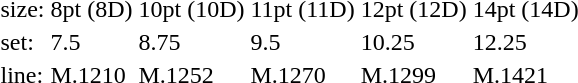<table style="margin-left:40px;">
<tr>
<td>size:</td>
<td>8pt (8D)</td>
<td>10pt (10D)</td>
<td>11pt (11D)</td>
<td>12pt (12D)</td>
<td>14pt (14D)</td>
</tr>
<tr>
<td>set:</td>
<td>7.5</td>
<td>8.75</td>
<td>9.5</td>
<td>10.25</td>
<td>12.25</td>
</tr>
<tr>
<td>line:</td>
<td>M.1210</td>
<td>M.1252</td>
<td>M.1270</td>
<td>M.1299</td>
<td>M.1421</td>
</tr>
</table>
